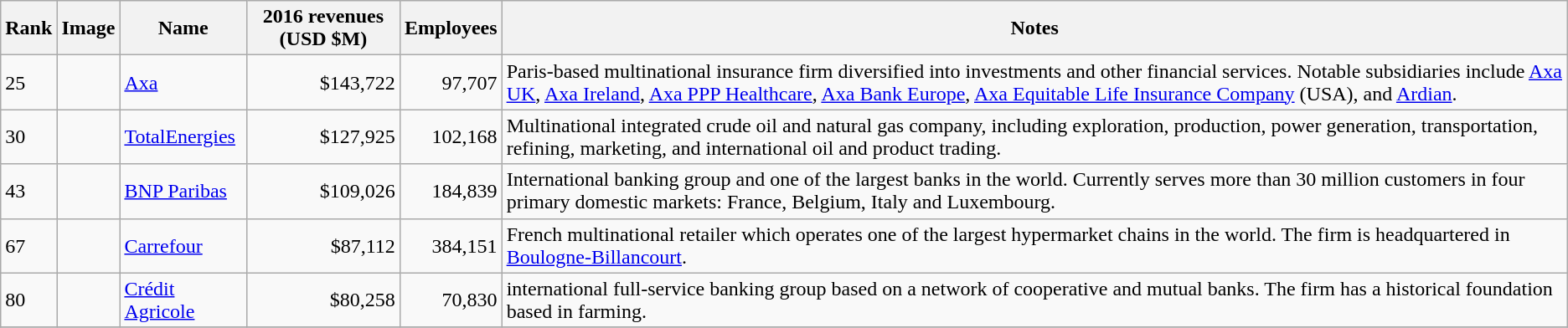<table class="wikitable sortable">
<tr>
<th>Rank</th>
<th>Image</th>
<th>Name</th>
<th>2016 revenues (USD $M)</th>
<th>Employees</th>
<th>Notes</th>
</tr>
<tr>
<td>25</td>
<td></td>
<td><a href='#'>Axa</a></td>
<td align="right">$143,722</td>
<td align="right">97,707</td>
<td>Paris-based multinational insurance firm diversified into investments and other financial services. Notable subsidiaries include <a href='#'>Axa UK</a>, <a href='#'>Axa Ireland</a>, <a href='#'>Axa PPP Healthcare</a>, <a href='#'>Axa Bank Europe</a>, <a href='#'>Axa Equitable Life Insurance Company</a> (USA), and <a href='#'>Ardian</a>.</td>
</tr>
<tr>
<td>30</td>
<td></td>
<td><a href='#'>TotalEnergies</a></td>
<td align="right">$127,925</td>
<td align="right">102,168</td>
<td>Multinational integrated crude oil and natural gas company, including exploration, production, power generation, transportation, refining, marketing, and international oil and product trading.</td>
</tr>
<tr>
<td>43</td>
<td></td>
<td><a href='#'>BNP Paribas</a></td>
<td align="right">$109,026</td>
<td align="right">184,839</td>
<td>International banking group and one of the largest banks in the world. Currently serves more than 30 million customers in four primary domestic markets: France, Belgium, Italy and Luxembourg.</td>
</tr>
<tr>
<td>67</td>
<td></td>
<td><a href='#'>Carrefour</a></td>
<td align="right">$87,112</td>
<td align="right">384,151</td>
<td>French multinational retailer which operates one of the largest hypermarket chains in the world. The firm is headquartered in <a href='#'>Boulogne-Billancourt</a>.</td>
</tr>
<tr>
<td>80</td>
<td></td>
<td><a href='#'>Crédit Agricole</a></td>
<td align="right">$80,258</td>
<td align="right">70,830</td>
<td>international full-service banking group based on a network of cooperative and mutual banks. The firm has a historical foundation based in farming.</td>
</tr>
<tr>
</tr>
</table>
